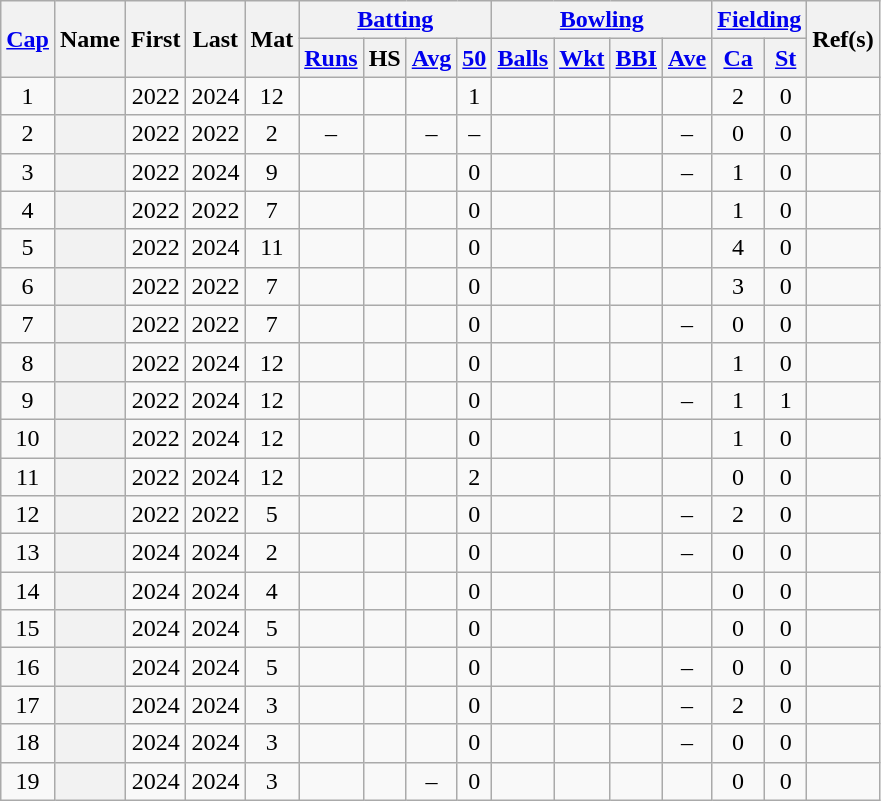<table class="wikitable plainrowheaders sortable" style="text-align:center; font-size:100%">
<tr class="unsortable">
<th scope="col" colspan=1 rowspan=2><a href='#'>Cap</a></th>
<th scope="col" colspan=1 rowspan=2>Name</th>
<th scope="col" colspan=1 rowspan=2>First</th>
<th scope="col" colspan=1 rowspan=2>Last</th>
<th scope="col" colspan=1 rowspan=2>Mat</th>
<th scope="col" colspan=4><a href='#'>Batting</a></th>
<th scope="col" colspan=4><a href='#'>Bowling</a></th>
<th scope="col" colspan=2><a href='#'>Fielding</a></th>
<th scope="col" colspan=1 rowspan=2 class="unsortable">Ref(s)</th>
</tr>
<tr align="center">
<th scope="col"><a href='#'>Runs</a></th>
<th scope="col">HS</th>
<th scope="col"><a href='#'>Avg</a></th>
<th scope="col"><a href='#'>50</a></th>
<th scope="col"><a href='#'>Balls</a></th>
<th scope="col"><a href='#'>Wkt</a></th>
<th scope="col"><a href='#'>BBI</a></th>
<th scope="col"><a href='#'>Ave</a></th>
<th scope="col"><a href='#'>Ca</a></th>
<th scope="col"><a href='#'>St</a></th>
</tr>
<tr align="center">
<td>1</td>
<th scope="row" align="left"></th>
<td>2022</td>
<td>2024</td>
<td>12</td>
<td></td>
<td></td>
<td></td>
<td>1</td>
<td></td>
<td></td>
<td></td>
<td></td>
<td>2</td>
<td>0</td>
<td></td>
</tr>
<tr align="center">
<td>2</td>
<th scope="row" align="left"></th>
<td>2022</td>
<td>2022</td>
<td>2</td>
<td>–</td>
<td></td>
<td>–</td>
<td>–</td>
<td></td>
<td></td>
<td></td>
<td>–</td>
<td>0</td>
<td>0</td>
<td></td>
</tr>
<tr align="center">
<td>3</td>
<th scope="row" align="left"></th>
<td>2022</td>
<td>2024</td>
<td>9</td>
<td></td>
<td></td>
<td></td>
<td>0</td>
<td></td>
<td></td>
<td></td>
<td>–</td>
<td>1</td>
<td>0</td>
<td></td>
</tr>
<tr align="center">
<td>4</td>
<th scope="row" align="left"></th>
<td>2022</td>
<td>2022</td>
<td>7</td>
<td></td>
<td></td>
<td></td>
<td>0</td>
<td></td>
<td></td>
<td></td>
<td></td>
<td>1</td>
<td>0</td>
<td></td>
</tr>
<tr align="center">
<td>5</td>
<th scope="row" align="left"></th>
<td>2022</td>
<td>2024</td>
<td>11</td>
<td></td>
<td></td>
<td></td>
<td>0</td>
<td></td>
<td></td>
<td></td>
<td></td>
<td>4</td>
<td>0</td>
<td></td>
</tr>
<tr align="center">
<td>6</td>
<th scope="row" align="left"></th>
<td>2022</td>
<td>2022</td>
<td>7</td>
<td></td>
<td></td>
<td></td>
<td>0</td>
<td></td>
<td></td>
<td></td>
<td></td>
<td>3</td>
<td>0</td>
<td></td>
</tr>
<tr align="center">
<td>7</td>
<th scope="row" align="left"></th>
<td>2022</td>
<td>2022</td>
<td>7</td>
<td></td>
<td></td>
<td></td>
<td>0</td>
<td></td>
<td></td>
<td></td>
<td>–</td>
<td>0</td>
<td>0</td>
<td></td>
</tr>
<tr align="center">
<td>8</td>
<th scope="row" align="left"></th>
<td>2022</td>
<td>2024</td>
<td>12</td>
<td></td>
<td></td>
<td></td>
<td>0</td>
<td></td>
<td></td>
<td></td>
<td></td>
<td>1</td>
<td>0</td>
<td></td>
</tr>
<tr align="center">
<td>9</td>
<th scope="row" align="left"></th>
<td>2022</td>
<td>2024</td>
<td>12</td>
<td></td>
<td></td>
<td></td>
<td>0</td>
<td></td>
<td></td>
<td></td>
<td>–</td>
<td>1</td>
<td>1</td>
<td></td>
</tr>
<tr align="center">
<td>10</td>
<th scope="row" align="left"></th>
<td>2022</td>
<td>2024</td>
<td>12</td>
<td></td>
<td></td>
<td></td>
<td>0</td>
<td></td>
<td></td>
<td></td>
<td></td>
<td>1</td>
<td>0</td>
<td></td>
</tr>
<tr align="center">
<td>11</td>
<th scope="row" align="left"></th>
<td>2022</td>
<td>2024</td>
<td>12</td>
<td></td>
<td></td>
<td></td>
<td>2</td>
<td></td>
<td></td>
<td></td>
<td></td>
<td>0</td>
<td>0</td>
<td></td>
</tr>
<tr align="center">
<td>12</td>
<th scope="row" align="left"></th>
<td>2022</td>
<td>2022</td>
<td>5</td>
<td></td>
<td></td>
<td></td>
<td>0</td>
<td></td>
<td></td>
<td></td>
<td>–</td>
<td>2</td>
<td>0</td>
<td></td>
</tr>
<tr align="center">
<td>13</td>
<th scope="row" align="left"></th>
<td>2024</td>
<td>2024</td>
<td>2</td>
<td></td>
<td></td>
<td></td>
<td>0</td>
<td></td>
<td></td>
<td></td>
<td>–</td>
<td>0</td>
<td>0</td>
<td></td>
</tr>
<tr align="center">
<td>14</td>
<th scope="row" align="left"></th>
<td>2024</td>
<td>2024</td>
<td>4</td>
<td></td>
<td></td>
<td></td>
<td>0</td>
<td></td>
<td></td>
<td></td>
<td></td>
<td>0</td>
<td>0</td>
<td></td>
</tr>
<tr align="center">
<td>15</td>
<th scope="row" align="left"></th>
<td>2024</td>
<td>2024</td>
<td>5</td>
<td></td>
<td></td>
<td></td>
<td>0</td>
<td></td>
<td></td>
<td></td>
<td></td>
<td>0</td>
<td>0</td>
<td></td>
</tr>
<tr align="center">
<td>16</td>
<th scope="row" align="left"></th>
<td>2024</td>
<td>2024</td>
<td>5</td>
<td></td>
<td></td>
<td></td>
<td>0</td>
<td></td>
<td></td>
<td></td>
<td>–</td>
<td>0</td>
<td>0</td>
<td></td>
</tr>
<tr align="center">
<td>17</td>
<th scope="row" align="left"></th>
<td>2024</td>
<td>2024</td>
<td>3</td>
<td></td>
<td></td>
<td></td>
<td>0</td>
<td></td>
<td></td>
<td></td>
<td>–</td>
<td>2</td>
<td>0</td>
<td></td>
</tr>
<tr align="center">
<td>18</td>
<th scope="row" align="left"></th>
<td>2024</td>
<td>2024</td>
<td>3</td>
<td></td>
<td></td>
<td></td>
<td>0</td>
<td></td>
<td></td>
<td></td>
<td>–</td>
<td>0</td>
<td>0</td>
<td></td>
</tr>
<tr align="center">
<td>19</td>
<th scope="row" align="left"></th>
<td>2024</td>
<td>2024</td>
<td>3</td>
<td></td>
<td></td>
<td>–</td>
<td>0</td>
<td></td>
<td></td>
<td></td>
<td></td>
<td>0</td>
<td>0</td>
<td></td>
</tr>
</table>
